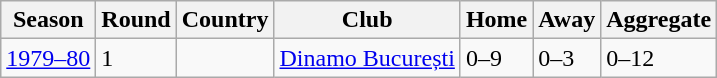<table class="wikitable">
<tr>
<th>Season</th>
<th>Round</th>
<th>Country</th>
<th>Club</th>
<th>Home</th>
<th>Away</th>
<th>Aggregate</th>
</tr>
<tr>
<td><a href='#'>1979–80</a></td>
<td>1</td>
<td></td>
<td><a href='#'>Dinamo București</a></td>
<td>0–9</td>
<td>0–3</td>
<td>0–12</td>
</tr>
</table>
